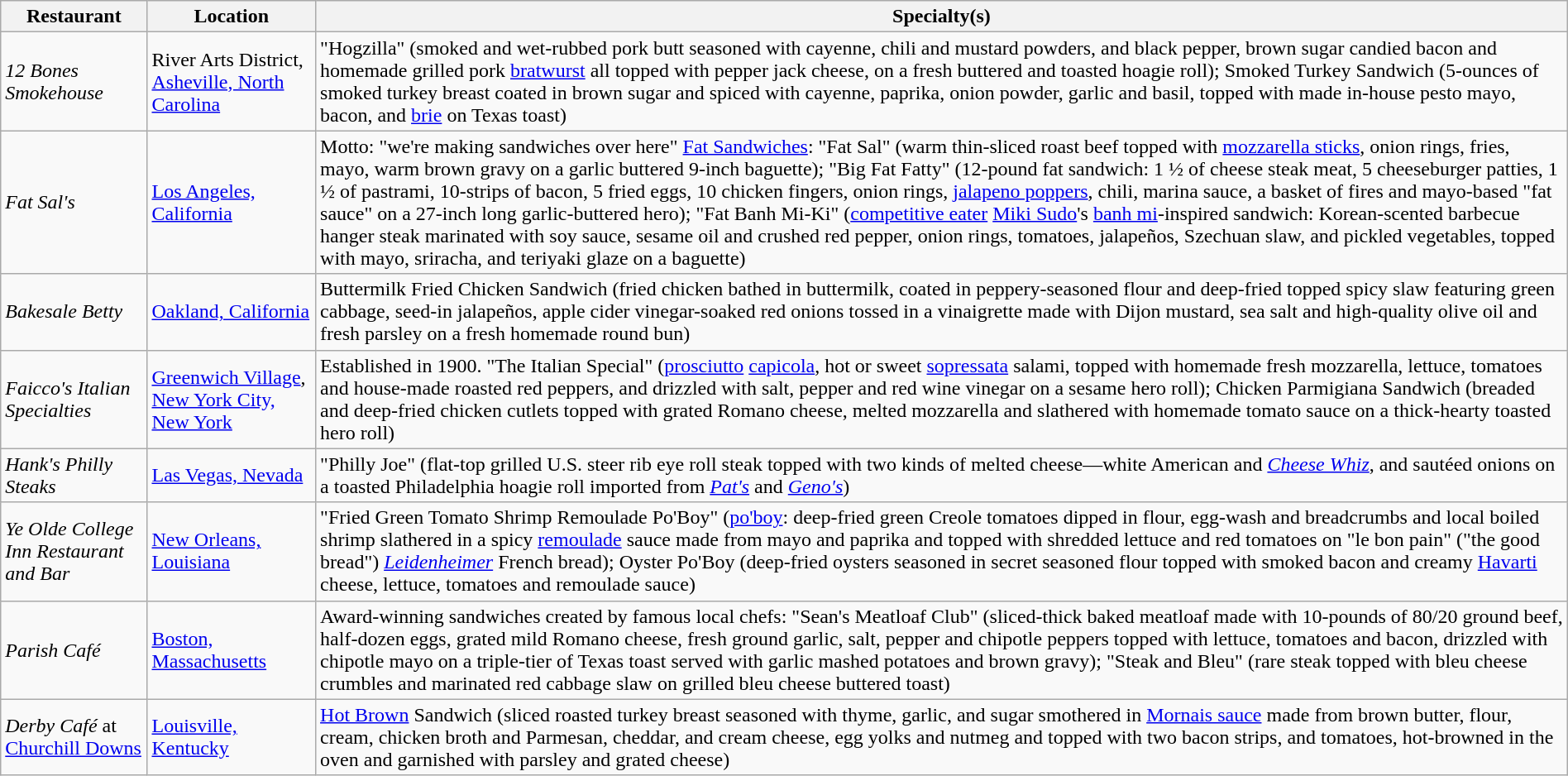<table class="wikitable" style="width:100%;">
<tr>
<th>Restaurant</th>
<th>Location</th>
<th>Specialty(s)</th>
</tr>
<tr>
<td><em>12 Bones Smokehouse</em></td>
<td>River Arts District, <a href='#'>Asheville, North Carolina</a></td>
<td>"Hogzilla" (smoked and wet-rubbed pork butt seasoned with cayenne, chili and mustard powders, and black pepper, brown sugar candied bacon and homemade grilled pork <a href='#'>bratwurst</a> all topped with pepper jack cheese, on a fresh buttered and toasted hoagie roll); Smoked Turkey Sandwich (5-ounces of smoked turkey breast coated in brown sugar and spiced with cayenne, paprika, onion powder, garlic and basil, topped with made in-house pesto mayo, bacon, and <a href='#'>brie</a> on Texas toast)</td>
</tr>
<tr>
<td><em>Fat Sal's</em></td>
<td><a href='#'>Los Angeles, California</a></td>
<td>Motto: "we're making sandwiches over here" <a href='#'>Fat Sandwiches</a>: "Fat Sal" (warm thin-sliced roast beef topped with <a href='#'>mozzarella sticks</a>, onion rings, fries, mayo, warm brown gravy on a garlic buttered 9-inch baguette); "Big Fat Fatty" (12-pound fat sandwich: 1 ½ of cheese steak meat, 5 cheeseburger patties, 1 ½ of pastrami, 10-strips of bacon, 5 fried eggs, 10 chicken fingers, onion rings, <a href='#'>jalapeno poppers</a>, chili, marina sauce, a basket of fires and mayo-based "fat sauce" on a 27-inch long garlic-buttered hero); "Fat Banh Mi-Ki" (<a href='#'>competitive eater</a> <a href='#'>Miki Sudo</a>'s <a href='#'>banh mi</a>-inspired sandwich: Korean-scented barbecue hanger steak marinated with soy sauce, sesame oil and crushed red pepper, onion rings, tomatoes, jalapeños, Szechuan slaw, and pickled vegetables, topped with mayo, sriracha, and teriyaki glaze on a baguette)</td>
</tr>
<tr>
<td><em>Bakesale Betty</em></td>
<td><a href='#'>Oakland, California</a></td>
<td>Buttermilk Fried Chicken Sandwich (fried chicken bathed in buttermilk, coated in peppery-seasoned flour and deep-fried topped spicy slaw featuring green cabbage, seed-in jalapeños, apple cider vinegar-soaked red onions tossed in a vinaigrette made with Dijon mustard, sea salt and high-quality olive oil and fresh parsley on a fresh homemade round bun)</td>
</tr>
<tr>
<td><em>Faicco's Italian Specialties</em></td>
<td><a href='#'>Greenwich Village</a>, <a href='#'>New York City, New York</a></td>
<td>Established in 1900. "The Italian Special" (<a href='#'>prosciutto</a> <a href='#'>capicola</a>, hot or sweet <a href='#'>sopressata</a> salami, topped with homemade fresh mozzarella, lettuce, tomatoes and house-made roasted red peppers, and drizzled with salt, pepper and red wine vinegar on a sesame hero roll); Chicken Parmigiana Sandwich (breaded and deep-fried chicken cutlets topped with grated Romano cheese, melted mozzarella and slathered with homemade tomato sauce on a thick-hearty toasted hero roll)</td>
</tr>
<tr>
<td><em>Hank's Philly Steaks</em></td>
<td><a href='#'>Las Vegas, Nevada</a></td>
<td>"Philly Joe" (flat-top grilled U.S. steer rib eye roll steak topped with two kinds of melted cheese—white American and <em><a href='#'>Cheese Whiz</a></em>, and sautéed onions on a toasted Philadelphia hoagie roll imported from <em><a href='#'>Pat's</a></em> and <em><a href='#'>Geno's</a></em>)</td>
</tr>
<tr>
<td><em>Ye Olde College Inn Restaurant and Bar</em></td>
<td><a href='#'>New Orleans, Louisiana</a></td>
<td>"Fried Green Tomato Shrimp Remoulade Po'Boy" (<a href='#'>po'boy</a>: deep-fried green Creole tomatoes dipped in flour, egg-wash and breadcrumbs and local boiled shrimp slathered in a spicy <a href='#'>remoulade</a> sauce made from mayo and paprika and topped with shredded lettuce and red tomatoes on "le bon pain" ("the good bread") <em><a href='#'>Leidenheimer</a></em> French bread); Oyster Po'Boy (deep-fried oysters seasoned in secret seasoned flour topped with smoked bacon and creamy <a href='#'>Havarti</a> cheese, lettuce, tomatoes and remoulade sauce)</td>
</tr>
<tr>
<td><em>Parish Café</em></td>
<td><a href='#'>Boston, Massachusetts</a></td>
<td>Award-winning sandwiches created by famous local chefs: "Sean's Meatloaf Club" (sliced-thick baked meatloaf made with 10-pounds of 80/20 ground beef, half-dozen eggs, grated mild Romano cheese, fresh ground garlic, salt, pepper and chipotle peppers topped with lettuce, tomatoes and bacon, drizzled with chipotle mayo on a triple-tier of Texas toast served with garlic mashed potatoes and brown gravy); "Steak and Bleu" (rare steak topped with bleu cheese crumbles and marinated red cabbage slaw on grilled bleu cheese buttered toast)</td>
</tr>
<tr>
<td><em>Derby Café</em> at <a href='#'>Churchill Downs</a></td>
<td><a href='#'>Louisville, Kentucky</a></td>
<td><a href='#'>Hot Brown</a> Sandwich (sliced roasted turkey breast seasoned with thyme, garlic, and sugar smothered in <a href='#'>Mornais sauce</a> made from brown butter, flour, cream, chicken broth and Parmesan, cheddar, and cream cheese, egg yolks and nutmeg and topped with two bacon strips, and tomatoes, hot-browned in the oven and garnished with parsley and grated cheese)</td>
</tr>
</table>
